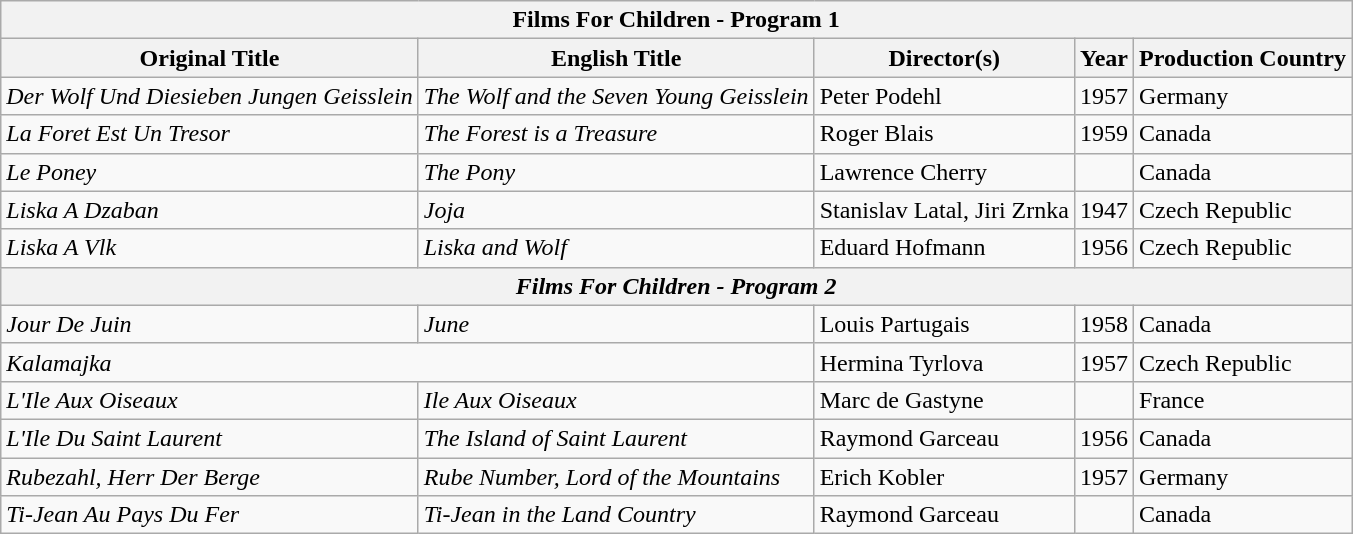<table class="wikitable">
<tr>
<th colspan="5">Films For Children - Program 1</th>
</tr>
<tr>
<th>Original Title</th>
<th>English Title</th>
<th>Director(s)</th>
<th>Year</th>
<th>Production Country</th>
</tr>
<tr>
<td><em>Der Wolf Und Diesieben Jungen Geisslein</em></td>
<td><em>The Wolf and the Seven Young Geisslein</em></td>
<td>Peter Podehl</td>
<td>1957</td>
<td>Germany</td>
</tr>
<tr>
<td><em>La Foret Est Un Tresor</em></td>
<td><em>The Forest is a Treasure</em></td>
<td>Roger Blais</td>
<td>1959</td>
<td>Canada</td>
</tr>
<tr>
<td><em>Le Poney</em></td>
<td><em>The Pony</em></td>
<td>Lawrence Cherry</td>
<td></td>
<td>Canada</td>
</tr>
<tr>
<td><em>Liska A Dzaban</em></td>
<td><em>Joja</em></td>
<td>Stanislav Latal, Jiri Zrnka</td>
<td>1947</td>
<td>Czech Republic</td>
</tr>
<tr>
<td><em>Liska A Vlk</em></td>
<td><em>Liska and Wolf</em></td>
<td>Eduard Hofmann</td>
<td>1956</td>
<td>Czech Republic</td>
</tr>
<tr>
<th colspan="5"><em>Films For Children - Program 2</em></th>
</tr>
<tr>
<td><em>Jour De Juin</em></td>
<td><em>June</em></td>
<td>Louis Partugais</td>
<td>1958</td>
<td>Canada</td>
</tr>
<tr>
<td colspan="2"><em>Kalamajka</em></td>
<td>Hermina Tyrlova</td>
<td>1957</td>
<td>Czech Republic</td>
</tr>
<tr>
<td><em>L'Ile Aux Oiseaux</em></td>
<td><em>Ile Aux Oiseaux</em></td>
<td>Marc de Gastyne</td>
<td></td>
<td>France</td>
</tr>
<tr>
<td><em>L'Ile Du Saint Laurent</em></td>
<td><em>The Island of Saint Laurent</em></td>
<td>Raymond Garceau</td>
<td>1956</td>
<td>Canada</td>
</tr>
<tr>
<td><em>Rubezahl, Herr Der Berge</em></td>
<td><em>Rube Number, Lord of the Mountains</em></td>
<td>Erich Kobler</td>
<td>1957</td>
<td>Germany</td>
</tr>
<tr>
<td><em>Ti-Jean Au Pays Du Fer</em></td>
<td><em>Ti-Jean in the Land Country</em></td>
<td>Raymond Garceau</td>
<td></td>
<td>Canada</td>
</tr>
</table>
